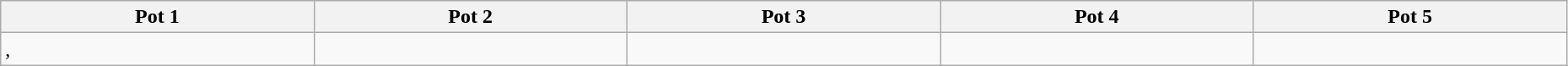<table class="wikitable" style="width:98%;">
<tr>
<th width=20%>Pot 1</th>
<th width=20%>Pot 2</th>
<th width=20%>Pot 3</th>
<th width=20%>Pot 4</th>
<th width=20%>Pot 5</th>
</tr>
<tr>
<td> <strong></strong>, <strong></strong><br></td>
<td><br></td>
<td><br></td>
<td><br></td>
<td><br></td>
</tr>
</table>
